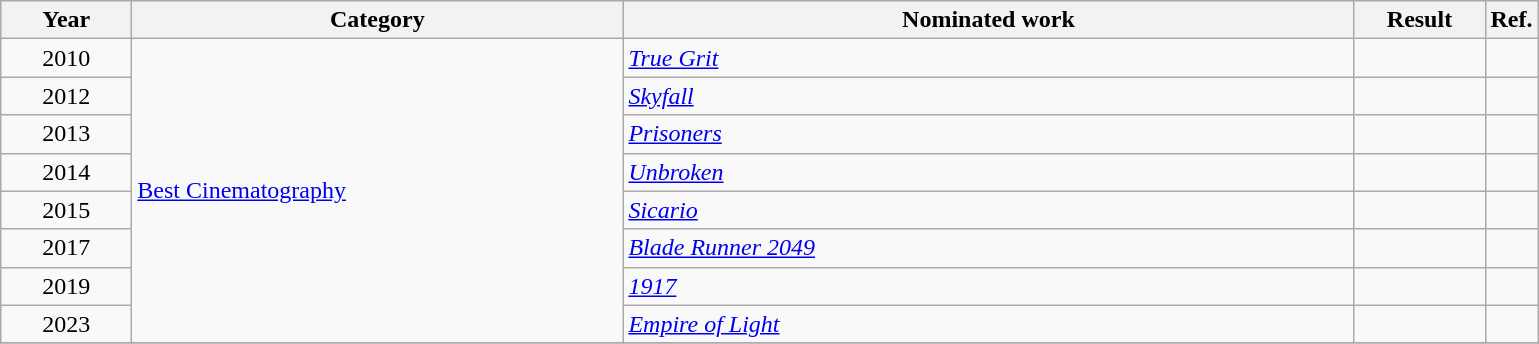<table class=wikitable>
<tr>
<th scope="col" style="width:5em;">Year</th>
<th scope="col" style="width:20em;">Category</th>
<th scope="col" style="width:30em;">Nominated work</th>
<th scope="col" style="width:5em;">Result</th>
<th>Ref.</th>
</tr>
<tr>
<td style="text-align:center;">2010</td>
<td rowspan=8><a href='#'>Best Cinematography</a></td>
<td><em><a href='#'>True Grit</a></em></td>
<td></td>
<td></td>
</tr>
<tr>
<td style="text-align:center;">2012</td>
<td><em><a href='#'>Skyfall</a></em></td>
<td></td>
<td></td>
</tr>
<tr>
<td style="text-align:center;">2013</td>
<td><em><a href='#'>Prisoners</a></em></td>
<td></td>
<td></td>
</tr>
<tr>
<td style="text-align:center;">2014</td>
<td><em><a href='#'>Unbroken</a></em></td>
<td></td>
<td></td>
</tr>
<tr>
<td style="text-align:center;">2015</td>
<td><em><a href='#'>Sicario</a></em></td>
<td></td>
<td></td>
</tr>
<tr>
<td style="text-align:center;">2017</td>
<td><em><a href='#'>Blade Runner 2049</a></em></td>
<td></td>
<td></td>
</tr>
<tr>
<td style="text-align:center;">2019</td>
<td><em><a href='#'>1917</a></em></td>
<td></td>
<td></td>
</tr>
<tr>
<td style="text-align:center;">2023</td>
<td><em><a href='#'>Empire of Light</a></em></td>
<td></td>
<td></td>
</tr>
<tr>
</tr>
</table>
